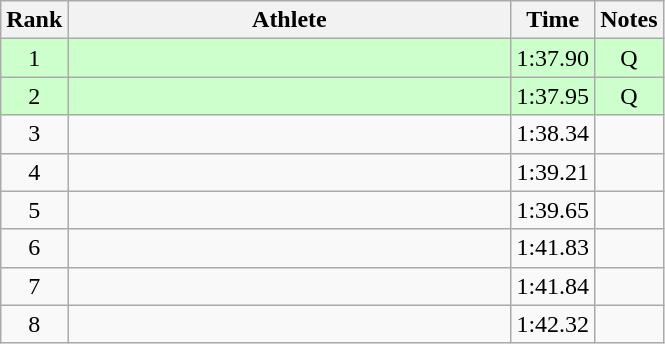<table class="wikitable" style="text-align:center">
<tr>
<th>Rank</th>
<th Style="width:18em">Athlete</th>
<th>Time</th>
<th>Notes</th>
</tr>
<tr style="background:#cfc">
<td>1</td>
<td style="text-align:left"></td>
<td>1:37.90</td>
<td>Q</td>
</tr>
<tr style="background:#cfc">
<td>2</td>
<td style="text-align:left"></td>
<td>1:37.95</td>
<td>Q</td>
</tr>
<tr>
<td>3</td>
<td style="text-align:left"></td>
<td>1:38.34</td>
<td></td>
</tr>
<tr>
<td>4</td>
<td style="text-align:left"></td>
<td>1:39.21</td>
<td></td>
</tr>
<tr>
<td>5</td>
<td style="text-align:left"></td>
<td>1:39.65</td>
<td></td>
</tr>
<tr>
<td>6</td>
<td style="text-align:left"></td>
<td>1:41.83</td>
<td></td>
</tr>
<tr>
<td>7</td>
<td style="text-align:left"></td>
<td>1:41.84</td>
<td></td>
</tr>
<tr>
<td>8</td>
<td style="text-align:left"></td>
<td>1:42.32</td>
<td></td>
</tr>
</table>
